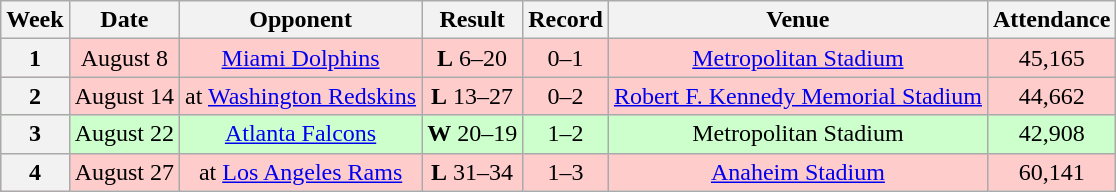<table class="wikitable" style="text-align:center">
<tr>
<th>Week</th>
<th>Date</th>
<th>Opponent</th>
<th>Result</th>
<th>Record</th>
<th>Venue</th>
<th>Attendance</th>
</tr>
<tr style="background:#fcc">
<th>1</th>
<td>August 8</td>
<td><a href='#'>Miami Dolphins</a></td>
<td><strong>L</strong> 6–20</td>
<td>0–1</td>
<td><a href='#'>Metropolitan Stadium</a></td>
<td>45,165</td>
</tr>
<tr style="background:#fcc">
<th>2</th>
<td>August 14</td>
<td>at <a href='#'>Washington Redskins</a></td>
<td><strong>L</strong> 13–27</td>
<td>0–2</td>
<td><a href='#'>Robert F. Kennedy Memorial Stadium</a></td>
<td>44,662</td>
</tr>
<tr style="background:#cfc">
<th>3</th>
<td>August 22</td>
<td><a href='#'>Atlanta Falcons</a></td>
<td><strong>W</strong> 20–19</td>
<td>1–2</td>
<td>Metropolitan Stadium</td>
<td>42,908</td>
</tr>
<tr style="background:#fcc">
<th>4</th>
<td>August 27</td>
<td>at <a href='#'>Los Angeles Rams</a></td>
<td><strong>L</strong> 31–34</td>
<td>1–3</td>
<td><a href='#'>Anaheim Stadium</a></td>
<td>60,141</td>
</tr>
</table>
